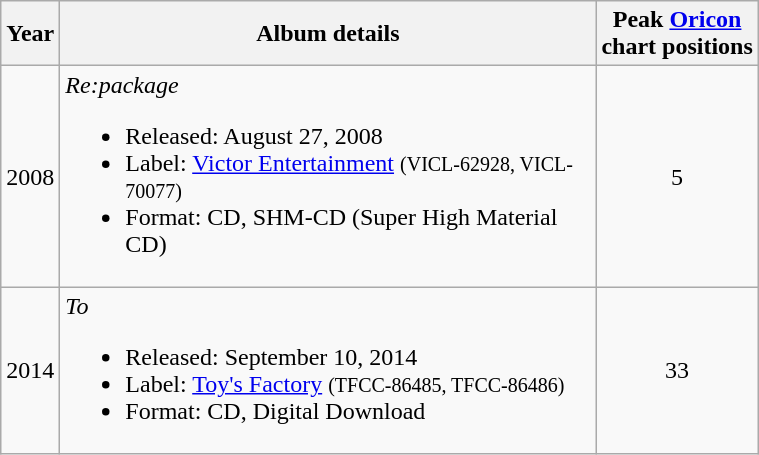<table class="wikitable" border="1">
<tr>
<th rowspan="1">Year</th>
<th rowspan="1" width="350">Album details</th>
<th colspan="1">Peak <a href='#'>Oricon</a><br> chart positions</th>
</tr>
<tr>
<td>2008</td>
<td align="left"><em>Re:package</em><br><ul><li>Released: August 27, 2008</li><li>Label: <a href='#'>Victor Entertainment</a> <small>(VICL-62928, VICL-70077)</small></li><li>Format: CD, SHM-CD (Super High Material CD)</li></ul></td>
<td align="center">5</td>
</tr>
<tr>
<td>2014</td>
<td align="left"><em>To</em><br><ul><li>Released: September 10, 2014</li><li>Label: <a href='#'>Toy's Factory</a> <small>(TFCC-86485, TFCC-86486)</small></li><li>Format: CD, Digital Download</li></ul></td>
<td align="center">33</td>
</tr>
</table>
